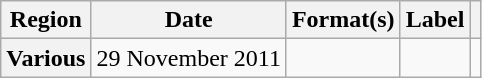<table class="wikitable plainrowheaders">
<tr>
<th scope="col">Region</th>
<th scope="col">Date</th>
<th scope="col">Format(s)</th>
<th scope="col">Label</th>
<th scope="col"></th>
</tr>
<tr>
<th scope="row">Various</th>
<td>29 November 2011</td>
<td></td>
<td></td>
<td></td>
</tr>
</table>
